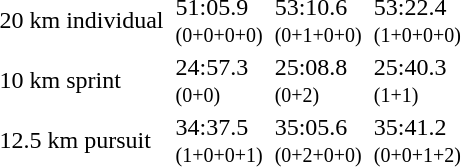<table>
<tr>
<td>20 km individual<br><em></em></td>
<td></td>
<td>51:05.9<br><small>(0+0+0+0)</small></td>
<td></td>
<td>53:10.6<br><small>(0+1+0+0)</small></td>
<td></td>
<td>53:22.4<br><small>(1+0+0+0)</small></td>
</tr>
<tr>
<td>10 km sprint<br><em></em></td>
<td></td>
<td>24:57.3<br><small>(0+0)</small></td>
<td></td>
<td>25:08.8<br><small>(0+2)</small></td>
<td></td>
<td>25:40.3<br><small>(1+1)</small></td>
</tr>
<tr>
<td>12.5 km pursuit<br><em></em></td>
<td></td>
<td>34:37.5<br><small>(1+0+0+1)</small></td>
<td></td>
<td>35:05.6<br><small>(0+2+0+0)</small></td>
<td></td>
<td>35:41.2<br><small>(0+0+1+2)</small></td>
</tr>
</table>
